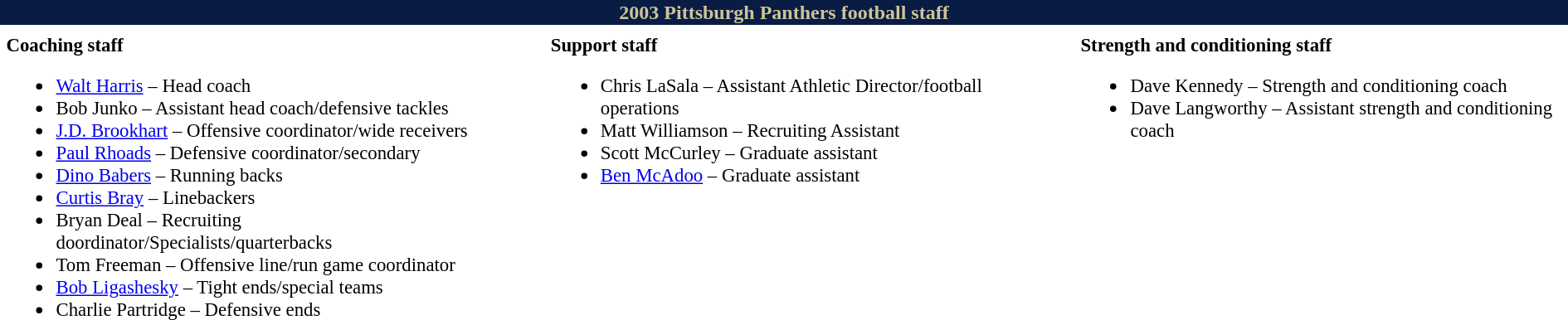<table class="toccolours" style="text-align: left;">
<tr>
<th colspan="10" style="background:#091C44; color:#CEC499; text-align: center;"><strong>2003 Pittsburgh Panthers football staff</strong></th>
</tr>
<tr>
<td colspan="10" align="right"></td>
</tr>
<tr>
<td valign="top"></td>
<td style="font-size: 95%;" valign="top"><strong>Coaching staff</strong><br><ul><li><a href='#'>Walt Harris</a> – Head coach</li><li>Bob Junko – Assistant head coach/defensive tackles</li><li><a href='#'>J.D. Brookhart</a> – Offensive coordinator/wide receivers</li><li><a href='#'>Paul Rhoads</a> – Defensive coordinator/secondary</li><li><a href='#'>Dino Babers</a> – Running backs</li><li><a href='#'>Curtis Bray</a> – Linebackers</li><li>Bryan Deal – Recruiting doordinator/Specialists/quarterbacks</li><li>Tom Freeman – Offensive line/run game coordinator</li><li><a href='#'>Bob Ligashesky</a> – Tight ends/special teams</li><li>Charlie Partridge – Defensive ends</li></ul></td>
<td width="25"> </td>
<td valign="top"></td>
<td style="font-size: 95%;" valign="top"><strong>Support staff</strong><br><ul><li>Chris LaSala – Assistant Athletic Director/football operations</li><li>Matt Williamson – Recruiting Assistant</li><li>Scott McCurley – Graduate assistant</li><li><a href='#'>Ben McAdoo</a> – Graduate assistant</li></ul></td>
<td width="25"> </td>
<td valign="top"></td>
<td style="font-size: 95%;" valign="top"><strong>Strength and conditioning staff</strong><br><ul><li>Dave Kennedy – Strength and conditioning coach</li><li>Dave Langworthy – Assistant strength and conditioning coach</li></ul></td>
</tr>
</table>
